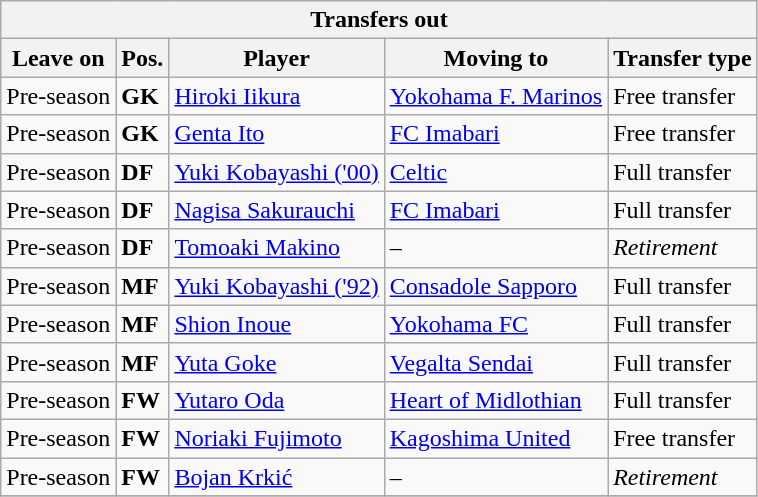<table class="wikitable sortable" style=“text-align:left;>
<tr>
<th colspan="5">Transfers out</th>
</tr>
<tr>
<th>Leave on</th>
<th>Pos.</th>
<th>Player</th>
<th>Moving to</th>
<th>Transfer type</th>
</tr>
<tr>
<td>Pre-season</td>
<td><strong>GK</strong></td>
<td> <a href='#'>Hiroki Iikura</a></td>
<td> <a href='#'>Yokohama F. Marinos</a></td>
<td>Free transfer</td>
</tr>
<tr>
<td>Pre-season</td>
<td><strong>GK</strong></td>
<td> <a href='#'>Genta Ito</a></td>
<td> <a href='#'>FC Imabari</a></td>
<td>Free transfer</td>
</tr>
<tr>
<td>Pre-season</td>
<td><strong>DF</strong></td>
<td> <a href='#'>Yuki Kobayashi ('00)</a></td>
<td> <a href='#'>Celtic</a></td>
<td>Full transfer</td>
</tr>
<tr>
<td>Pre-season</td>
<td><strong>DF</strong></td>
<td> <a href='#'>Nagisa Sakurauchi</a></td>
<td> <a href='#'>FC Imabari</a></td>
<td>Full transfer</td>
</tr>
<tr>
<td>Pre-season</td>
<td><strong>DF</strong></td>
<td> <a href='#'>Tomoaki Makino</a></td>
<td>–</td>
<td><em>Retirement</em></td>
</tr>
<tr>
<td>Pre-season</td>
<td><strong>MF</strong></td>
<td> <a href='#'>Yuki Kobayashi ('92)</a></td>
<td> <a href='#'>Consadole Sapporo</a></td>
<td>Full transfer</td>
</tr>
<tr>
<td>Pre-season</td>
<td><strong>MF</strong></td>
<td> <a href='#'>Shion Inoue</a></td>
<td> <a href='#'>Yokohama FC</a></td>
<td>Full transfer</td>
</tr>
<tr>
<td>Pre-season</td>
<td><strong>MF</strong></td>
<td> <a href='#'>Yuta Goke</a></td>
<td> <a href='#'>Vegalta Sendai</a></td>
<td>Full transfer</td>
</tr>
<tr>
<td>Pre-season</td>
<td><strong>FW</strong></td>
<td> <a href='#'>Yutaro Oda</a></td>
<td> <a href='#'>Heart of Midlothian</a></td>
<td>Full transfer</td>
</tr>
<tr>
<td>Pre-season</td>
<td><strong>FW</strong></td>
<td> <a href='#'>Noriaki Fujimoto</a></td>
<td> <a href='#'>Kagoshima United</a></td>
<td>Free transfer</td>
</tr>
<tr>
<td>Pre-season</td>
<td><strong>FW</strong></td>
<td> <a href='#'>Bojan Krkić</a></td>
<td>–</td>
<td><em>Retirement</em></td>
</tr>
<tr>
</tr>
</table>
